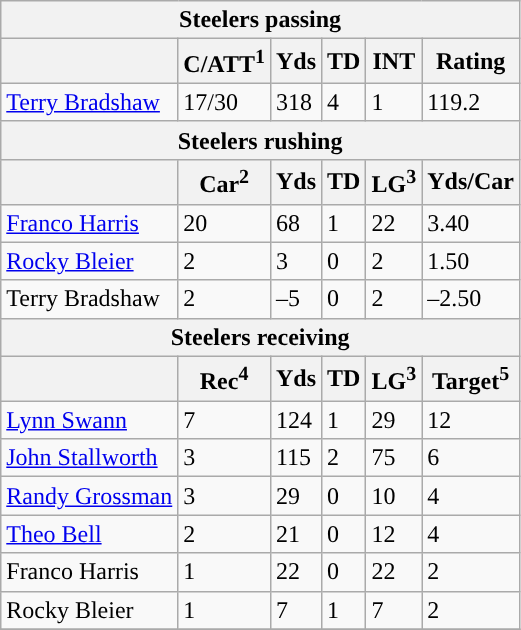<table class="wikitable">
<tr>
<th colspan="6">Steelers passing</th>
</tr>
<tr>
<th></th>
<th>C/ATT<sup>1</sup></th>
<th>Yds</th>
<th>TD</th>
<th>INT</th>
<th>Rating</th>
</tr>
<tr>
<td><a href='#'>Terry Bradshaw</a></td>
<td>17/30</td>
<td>318</td>
<td>4</td>
<td>1</td>
<td>119.2</td>
</tr>
<tr>
<th colspan="6">Steelers rushing</th>
</tr>
<tr>
<th></th>
<th>Car<sup>2</sup></th>
<th>Yds</th>
<th>TD</th>
<th>LG<sup>3</sup></th>
<th>Yds/Car</th>
</tr>
<tr>
<td><a href='#'>Franco Harris</a></td>
<td>20</td>
<td>68</td>
<td>1</td>
<td>22</td>
<td>3.40</td>
</tr>
<tr>
<td><a href='#'>Rocky Bleier</a></td>
<td>2</td>
<td>3</td>
<td>0</td>
<td>2</td>
<td>1.50</td>
</tr>
<tr>
<td>Terry Bradshaw</td>
<td>2</td>
<td>–5</td>
<td>0</td>
<td>2</td>
<td>–2.50</td>
</tr>
<tr>
<th colspan="6">Steelers receiving</th>
</tr>
<tr>
<th></th>
<th>Rec<sup>4</sup></th>
<th>Yds</th>
<th>TD</th>
<th>LG<sup>3</sup></th>
<th>Target<sup>5</sup></th>
</tr>
<tr>
<td><a href='#'>Lynn Swann</a></td>
<td>7</td>
<td>124</td>
<td>1</td>
<td>29</td>
<td>12</td>
</tr>
<tr>
<td><a href='#'>John Stallworth</a></td>
<td>3</td>
<td>115</td>
<td>2</td>
<td>75</td>
<td>6</td>
</tr>
<tr>
<td><a href='#'>Randy Grossman</a></td>
<td>3</td>
<td>29</td>
<td>0</td>
<td>10</td>
<td>4</td>
</tr>
<tr>
<td><a href='#'>Theo Bell</a></td>
<td>2</td>
<td>21</td>
<td>0</td>
<td>12</td>
<td>4</td>
</tr>
<tr>
<td>Franco Harris</td>
<td>1</td>
<td>22</td>
<td>0</td>
<td>22</td>
<td>2</td>
</tr>
<tr>
<td>Rocky Bleier</td>
<td>1</td>
<td>7</td>
<td>1</td>
<td>7</td>
<td>2</td>
</tr>
<tr>
</tr>
</table>
